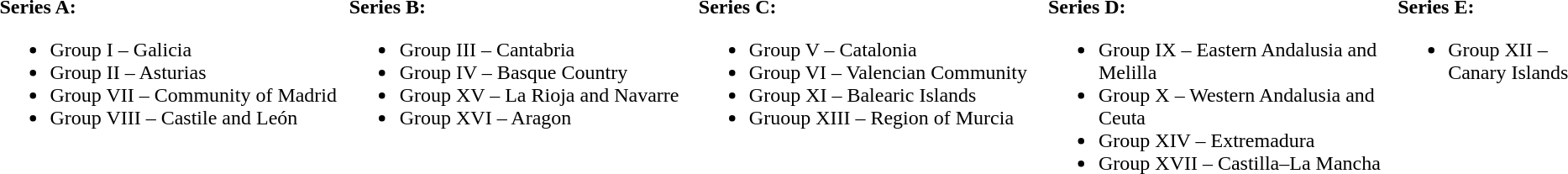<table>
<tr>
<td valign="top" width="22%"><br><strong>Series A:</strong><ul><li>Group I – Galicia </li><li>Group II – Asturias </li><li>Group VII – Community of Madrid </li><li>Group VIII – Castile and León </li></ul></td>
<td valign="top" width="22%"><br><strong>Series B:</strong><ul><li>Group III – Cantabria </li><li>Group IV – Basque Country </li><li>Group XV – La Rioja and Navarre </li><li>Group XVI – Aragon </li></ul></td>
<td valign="top" width="22%"><br><strong>Series C:</strong><ul><li>Group V – Catalonia </li><li>Group VI – Valencian Community </li><li>Group XI – Balearic Islands </li><li>Gruoup XIII – Region of Murcia </li></ul></td>
<td valign="top" width="22%"><br><strong>Series D:</strong><ul><li>Group IX – Eastern Andalusia and Melilla </li><li>Group X – Western Andalusia and Ceuta </li><li>Group XIV – Extremadura </li><li>Group XVII – Castilla–La Mancha </li></ul></td>
<td valign="top" width="22%"><br><strong>Series E:</strong><ul><li>Group XII – Canary Islands </li></ul></td>
</tr>
</table>
